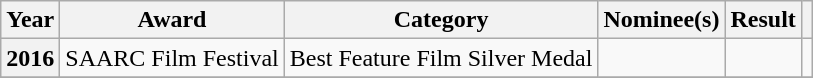<table class="wikitable">
<tr>
<th>Year</th>
<th>Award</th>
<th>Category</th>
<th>Nominee(s)</th>
<th>Result</th>
<th></th>
</tr>
<tr>
<th>2016</th>
<td>SAARC Film Festival</td>
<td>Best Feature Film Silver Medal</td>
<td></td>
<td></td>
<td></td>
</tr>
<tr>
</tr>
</table>
